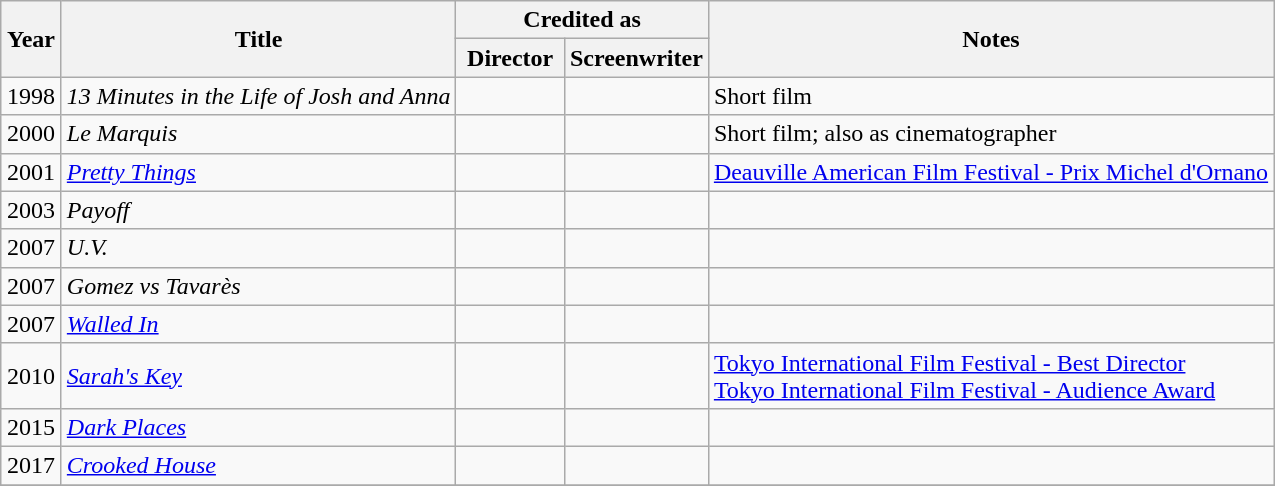<table class="wikitable sortable">
<tr>
<th rowspan=2 width="33">Year</th>
<th rowspan=2>Title</th>
<th colspan=2>Credited as</th>
<th rowspan=2>Notes</th>
</tr>
<tr>
<th width=65>Director</th>
<th width=65>Screenwriter</th>
</tr>
<tr>
<td align="center">1998</td>
<td align="left"><em>13 Minutes in the Life of Josh and Anna</em></td>
<td></td>
<td></td>
<td>Short film</td>
</tr>
<tr>
<td align="center">2000</td>
<td align="left"><em>Le Marquis</em></td>
<td></td>
<td></td>
<td>Short film; also as cinematographer</td>
</tr>
<tr>
<td align="center">2001</td>
<td align="left"><em><a href='#'>Pretty Things</a></em></td>
<td></td>
<td></td>
<td><a href='#'>Deauville American Film Festival -  Prix Michel d'Ornano</a></td>
</tr>
<tr>
<td align="center">2003</td>
<td align="left"><em>Payoff</em></td>
<td></td>
<td></td>
<td></td>
</tr>
<tr>
<td align="center">2007</td>
<td align="left"><em>U.V.</em></td>
<td></td>
<td></td>
<td></td>
</tr>
<tr>
<td align="center">2007</td>
<td align="left"><em>Gomez vs Tavarès</em></td>
<td></td>
<td></td>
<td></td>
</tr>
<tr>
<td align="center">2007</td>
<td align="left"><em><a href='#'>Walled In</a></em></td>
<td></td>
<td></td>
<td></td>
</tr>
<tr>
<td align="center">2010</td>
<td align="left"><em><a href='#'>Sarah's Key</a></em></td>
<td></td>
<td></td>
<td><a href='#'>Tokyo International Film Festival - Best Director</a><br><a href='#'>Tokyo International Film Festival - Audience Award</a></td>
</tr>
<tr>
<td align="center">2015</td>
<td align="left"><em><a href='#'>Dark Places</a></em></td>
<td></td>
<td></td>
<td></td>
</tr>
<tr>
<td align="center">2017</td>
<td align="left"><em><a href='#'>Crooked House</a></em></td>
<td></td>
<td></td>
<td></td>
</tr>
<tr>
</tr>
</table>
